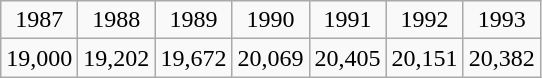<table class="wikitable" style="text-align:center">
<tr>
<td>1987</td>
<td>1988</td>
<td>1989</td>
<td>1990</td>
<td>1991</td>
<td>1992</td>
<td>1993</td>
</tr>
<tr>
<td>19,000</td>
<td>19,202</td>
<td>19,672</td>
<td>20,069</td>
<td>20,405</td>
<td>20,151</td>
<td>20,382</td>
</tr>
</table>
